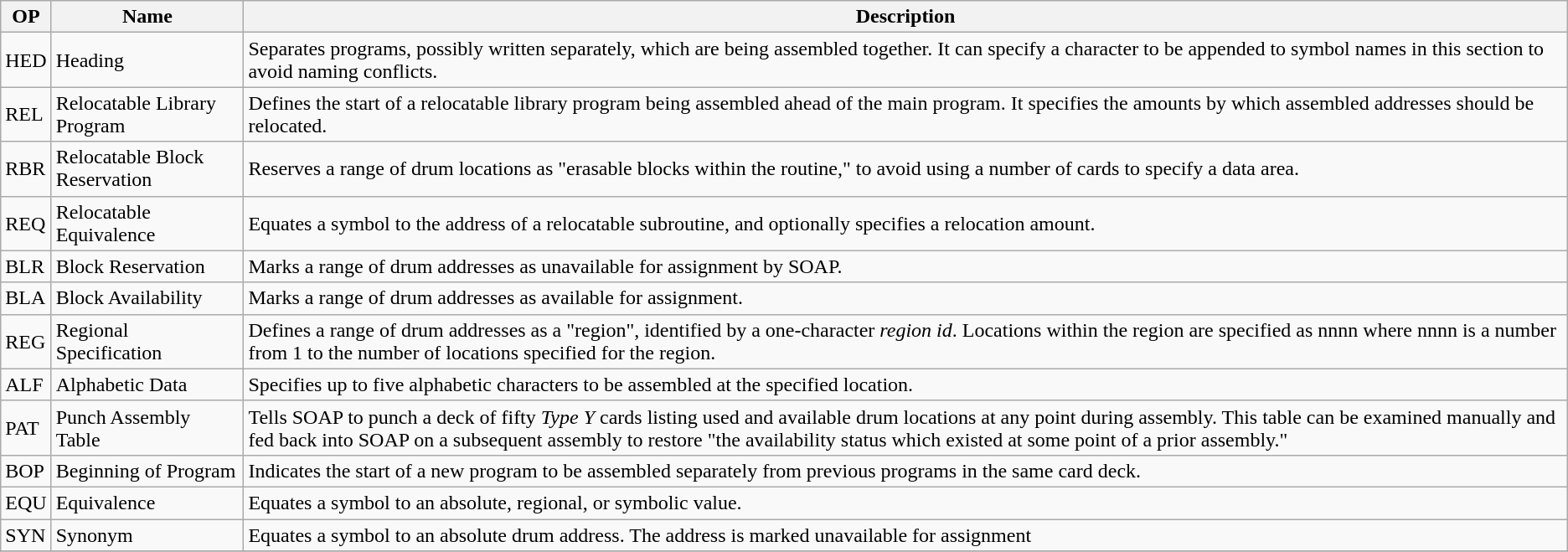<table class="wikitable">
<tr>
<th>OP</th>
<th>Name</th>
<th>Description</th>
</tr>
<tr>
<td>HED</td>
<td>Heading</td>
<td>Separates programs, possibly written separately, which are being assembled together. It can specify a character to be appended to symbol names in this section to avoid naming conflicts.</td>
</tr>
<tr>
<td>REL</td>
<td>Relocatable Library Program</td>
<td>Defines the start of a relocatable library program being assembled ahead of the main program. It specifies the amounts by which assembled addresses should be relocated.</td>
</tr>
<tr>
<td>RBR</td>
<td>Relocatable Block Reservation</td>
<td>Reserves a range of drum locations as "erasable blocks within the routine," to avoid using a number of cards to specify a data area.</td>
</tr>
<tr>
<td>REQ</td>
<td>Relocatable Equivalence</td>
<td>Equates a symbol to the address of a relocatable subroutine, and optionally specifies a relocation amount.</td>
</tr>
<tr>
<td>BLR</td>
<td>Block Reservation</td>
<td>Marks a range of drum addresses as unavailable for assignment by SOAP.</td>
</tr>
<tr>
<td>BLA</td>
<td>Block Availability</td>
<td>Marks a range of drum addresses as available for assignment.</td>
</tr>
<tr>
<td>REG</td>
<td>Regional Specification</td>
<td>Defines a range of drum addresses as a "region", identified by a one-character <em>region id</em>. Locations within the region are specified as <region id>nnnn where nnnn is a number from 1 to the number of locations specified for the region.</td>
</tr>
<tr>
<td>ALF</td>
<td>Alphabetic Data</td>
<td>Specifies up to five alphabetic characters to be assembled at the specified location.</td>
</tr>
<tr>
<td>PAT</td>
<td>Punch Assembly Table</td>
<td>Tells SOAP to punch a deck of fifty <em>Type Y</em> cards listing used and available drum locations at any point during assembly. This table can be examined manually and fed back into SOAP on a subsequent assembly to restore "the availability status which existed at some point of a prior assembly."</td>
</tr>
<tr>
<td>BOP</td>
<td>Beginning of Program</td>
<td>Indicates the start of a new program to be assembled separately from previous programs in the same card deck.</td>
</tr>
<tr>
<td>EQU</td>
<td>Equivalence</td>
<td>Equates a symbol to an absolute, regional, or symbolic value.</td>
</tr>
<tr>
<td>SYN</td>
<td>Synonym</td>
<td>Equates a symbol to an absolute drum address. The address is marked unavailable for assignment</td>
</tr>
<tr>
</tr>
</table>
